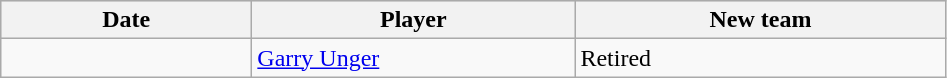<table class="wikitable">
<tr style="background:#ddd; text-align:center;">
<th style="width: 10em;">Date</th>
<th style="width: 13em;">Player</th>
<th style="width: 15em;">New team</th>
</tr>
<tr>
<td></td>
<td><a href='#'>Garry Unger</a></td>
<td>Retired</td>
</tr>
</table>
